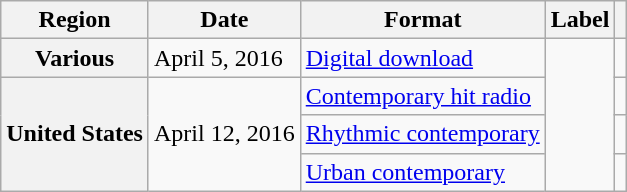<table class="wikitable sortable plainrowheaders">
<tr>
<th scope="col">Region</th>
<th scope="col">Date</th>
<th scope="col">Format</th>
<th scope="col">Label</th>
<th scope="col"></th>
</tr>
<tr>
<th scope="row">Various</th>
<td>April 5, 2016</td>
<td><a href='#'>Digital download</a></td>
<td rowspan="5"></td>
<td></td>
</tr>
<tr>
<th rowspan="3" scope="row">United States</th>
<td rowspan="3">April 12, 2016</td>
<td><a href='#'>Contemporary hit radio</a></td>
<td></td>
</tr>
<tr>
<td><a href='#'>Rhythmic contemporary</a></td>
<td></td>
</tr>
<tr>
<td><a href='#'>Urban contemporary</a></td>
<td></td>
</tr>
</table>
